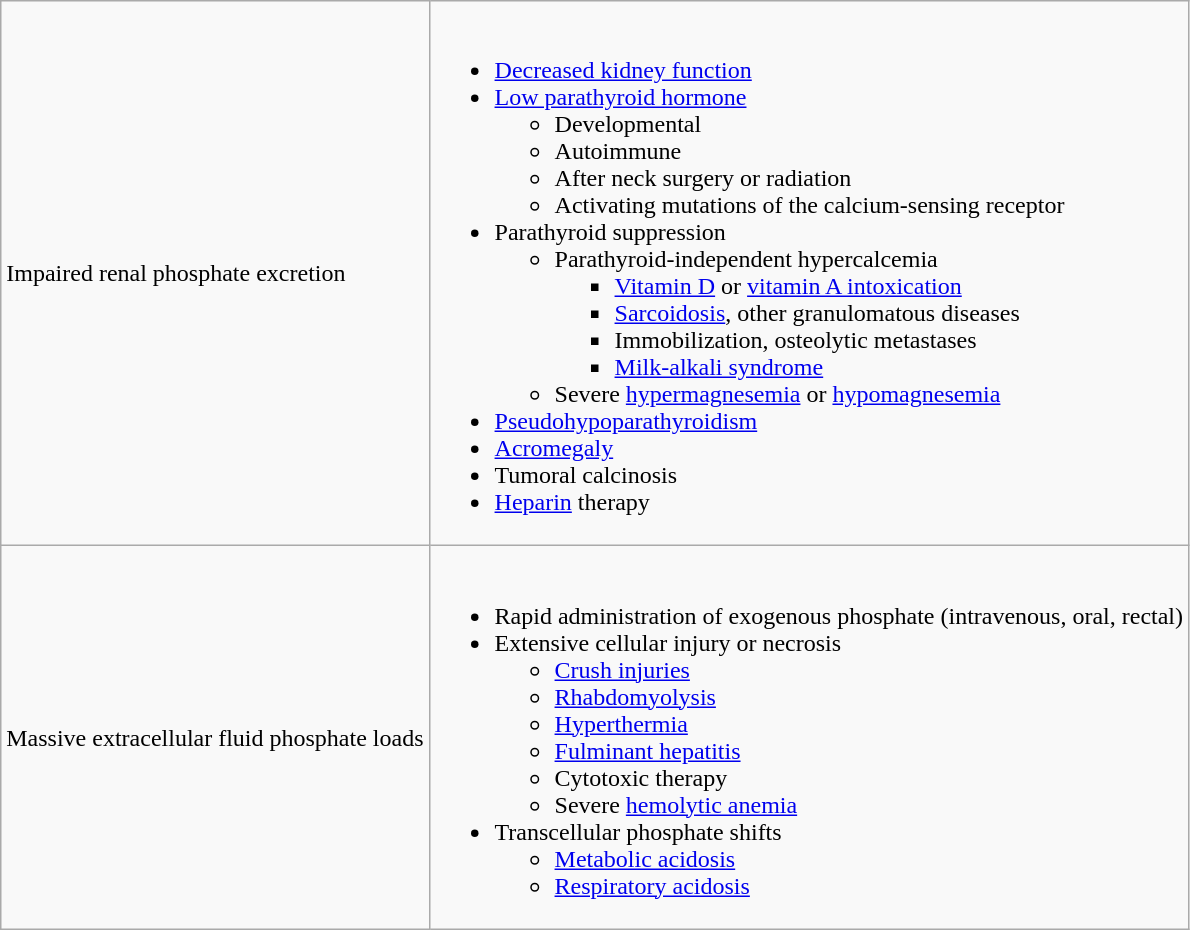<table class="wikitable">
<tr>
<td>Impaired renal phosphate excretion</td>
<td><br><ul><li><a href='#'>Decreased kidney function</a></li><li><a href='#'>Low parathyroid hormone</a><ul><li>Developmental</li><li>Autoimmune</li><li>After neck surgery or radiation</li><li>Activating mutations of the calcium-sensing receptor</li></ul></li><li>Parathyroid suppression<ul><li>Parathyroid-independent hypercalcemia<ul><li><a href='#'>Vitamin D</a> or <a href='#'>vitamin A intoxication</a></li><li><a href='#'>Sarcoidosis</a>, other granulomatous diseases</li><li>Immobilization, osteolytic metastases</li><li><a href='#'>Milk-alkali syndrome</a></li></ul></li><li>Severe <a href='#'>hypermagnesemia</a> or <a href='#'>hypomagnesemia</a></li></ul></li><li><a href='#'>Pseudohypoparathyroidism</a></li><li><a href='#'>Acromegaly</a></li><li>Tumoral calcinosis</li><li><a href='#'>Heparin</a> therapy</li></ul></td>
</tr>
<tr>
<td>Massive extracellular fluid phosphate loads</td>
<td><br><ul><li>Rapid administration of exogenous phosphate (intravenous, oral, rectal)</li><li>Extensive cellular injury or necrosis<ul><li><a href='#'>Crush injuries</a></li><li><a href='#'>Rhabdomyolysis</a></li><li><a href='#'>Hyperthermia</a></li><li><a href='#'>Fulminant hepatitis</a></li><li>Cytotoxic therapy</li><li>Severe <a href='#'>hemolytic anemia</a></li></ul></li><li>Transcellular phosphate shifts<ul><li><a href='#'>Metabolic acidosis</a></li><li><a href='#'>Respiratory acidosis</a></li></ul></li></ul></td>
</tr>
</table>
